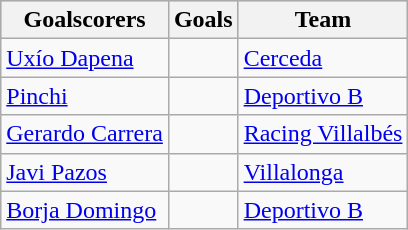<table class="wikitable sortable" class="wikitable">
<tr style="background:#ccc; text-align:center;">
<th>Goalscorers</th>
<th>Goals</th>
<th>Team</th>
</tr>
<tr>
<td> <a href='#'>Uxío Dapena</a></td>
<td></td>
<td><a href='#'>Cerceda</a></td>
</tr>
<tr>
<td> <a href='#'>Pinchi</a></td>
<td></td>
<td><a href='#'>Deportivo B</a></td>
</tr>
<tr>
<td> <a href='#'>Gerardo Carrera</a></td>
<td></td>
<td><a href='#'>Racing Villalbés</a></td>
</tr>
<tr>
<td> <a href='#'>Javi Pazos</a></td>
<td></td>
<td><a href='#'>Villalonga</a></td>
</tr>
<tr>
<td> <a href='#'>Borja Domingo</a></td>
<td></td>
<td><a href='#'>Deportivo B</a></td>
</tr>
</table>
